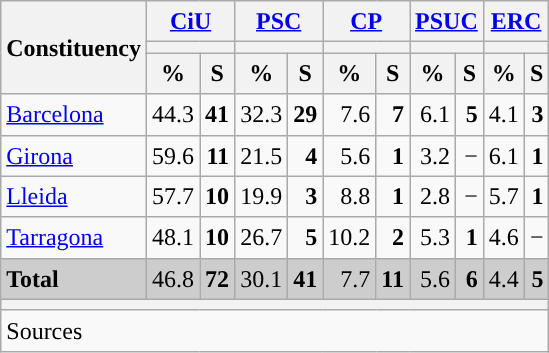<table class="wikitable sortable" style="text-align:right; line-height:20px;">
<tr>
<th rowspan="3">Constituency</th>
<th colspan="2" width="30px" class="unsortable"><a href='#'>CiU</a></th>
<th colspan="2" width="30px" class="unsortable"><a href='#'>PSC</a></th>
<th colspan="2" width="30px" class="unsortable"><a href='#'>CP</a></th>
<th colspan="2" width="30px" class="unsortable"><a href='#'>PSUC</a></th>
<th colspan="2" width="30px" class="unsortable"><a href='#'>ERC</a></th>
</tr>
<tr>
<th colspan="2" style="background:"></th>
<th colspan="2" style="background:"></th>
<th colspan="2" style="background:"></th>
<th colspan="2" style="background:"></th>
<th colspan="2" style="background:"></th>
</tr>
<tr>
<th data-sort-type="number">%</th>
<th data-sort-type="number">S</th>
<th data-sort-type="number">%</th>
<th data-sort-type="number">S</th>
<th data-sort-type="number">%</th>
<th data-sort-type="number">S</th>
<th data-sort-type="number">%</th>
<th data-sort-type="number">S</th>
<th data-sort-type="number">%</th>
<th data-sort-type="number">S</th>
</tr>
<tr>
<td align="left"><a href='#'>Barcelona</a></td>
<td style="background:">44.3</td>
<td><strong>41</strong></td>
<td>32.3</td>
<td><strong>29</strong></td>
<td>7.6</td>
<td><strong>7</strong></td>
<td>6.1</td>
<td><strong>5</strong></td>
<td>4.1</td>
<td><strong>3</strong></td>
</tr>
<tr>
<td align="left"><a href='#'>Girona</a></td>
<td style="background:">59.6</td>
<td><strong>11</strong></td>
<td>21.5</td>
<td><strong>4</strong></td>
<td>5.6</td>
<td><strong>1</strong></td>
<td>3.2</td>
<td>−</td>
<td>6.1</td>
<td><strong>1</strong></td>
</tr>
<tr>
<td align="left"><a href='#'>Lleida</a></td>
<td style="background:">57.7</td>
<td><strong>10</strong></td>
<td>19.9</td>
<td><strong>3</strong></td>
<td>8.8</td>
<td><strong>1</strong></td>
<td>2.8</td>
<td>−</td>
<td>5.7</td>
<td><strong>1</strong></td>
</tr>
<tr>
<td align="left"><a href='#'>Tarragona</a></td>
<td style="background:">48.1</td>
<td><strong>10</strong></td>
<td>26.7</td>
<td><strong>5</strong></td>
<td>10.2</td>
<td><strong>2</strong></td>
<td>5.3</td>
<td><strong>1</strong></td>
<td>4.6</td>
<td>−</td>
</tr>
<tr style="background:#CDCDCD;">
<td align="left"><strong>Total</strong></td>
<td style="background:">46.8</td>
<td><strong>72</strong></td>
<td>30.1</td>
<td><strong>41</strong></td>
<td>7.7</td>
<td><strong>11</strong></td>
<td>5.6</td>
<td><strong>6</strong></td>
<td>4.4</td>
<td><strong>5</strong></td>
</tr>
<tr>
<th colspan="11"></th>
</tr>
<tr>
<th style="text-align:left; font-weight:normal; background:#F9F9F9" colspan="11">Sources</th>
</tr>
</table>
